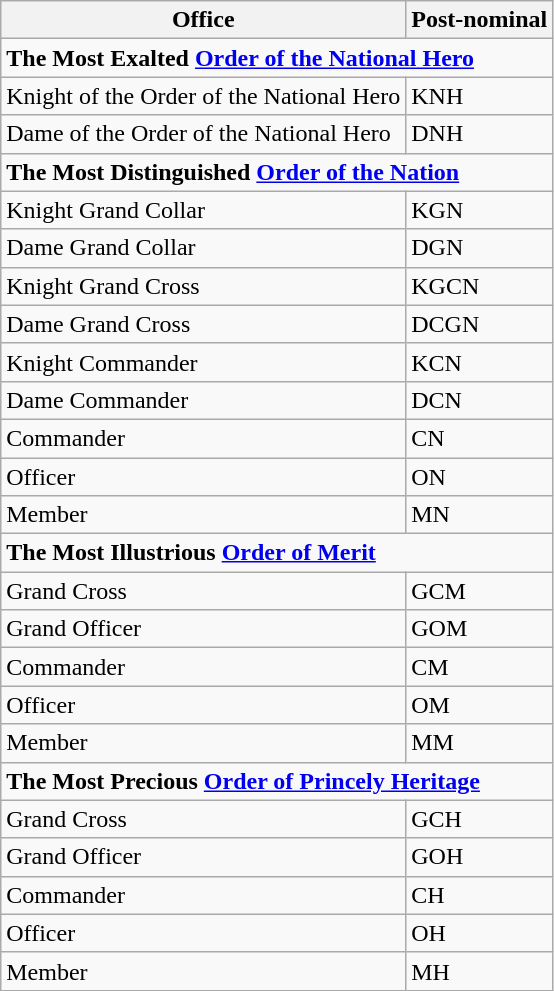<table class="wikitable">
<tr>
<th>Office</th>
<th>Post-nominal</th>
</tr>
<tr>
<td colspan="2"><strong>The Most Exalted <a href='#'>Order of the National Hero</a></strong></td>
</tr>
<tr>
<td>Knight of the Order of the National Hero</td>
<td>KNH</td>
</tr>
<tr>
<td>Dame of the Order of the National Hero</td>
<td>DNH</td>
</tr>
<tr>
<td colspan="2"><strong>The Most Distinguished <a href='#'>Order of the Nation</a></strong></td>
</tr>
<tr>
<td>Knight Grand Collar</td>
<td>KGN</td>
</tr>
<tr>
<td>Dame Grand Collar</td>
<td>DGN</td>
</tr>
<tr>
<td>Knight Grand Cross</td>
<td>KGCN</td>
</tr>
<tr>
<td>Dame Grand Cross</td>
<td>DCGN</td>
</tr>
<tr>
<td>Knight Commander</td>
<td>KCN</td>
</tr>
<tr>
<td>Dame Commander</td>
<td>DCN</td>
</tr>
<tr>
<td>Commander</td>
<td>CN</td>
</tr>
<tr>
<td>Officer</td>
<td>ON</td>
</tr>
<tr>
<td>Member</td>
<td>MN</td>
</tr>
<tr>
<td colspan="2"><strong>The Most Illustrious <a href='#'>Order of Merit</a></strong></td>
</tr>
<tr>
<td>Grand Cross</td>
<td>GCM</td>
</tr>
<tr>
<td>Grand Officer</td>
<td>GOM</td>
</tr>
<tr>
<td>Commander</td>
<td>CM</td>
</tr>
<tr>
<td>Officer</td>
<td>OM</td>
</tr>
<tr>
<td>Member</td>
<td>MM</td>
</tr>
<tr>
<td colspan="2"><strong>The Most Precious <a href='#'>Order of Princely Heritage</a></strong></td>
</tr>
<tr>
<td>Grand Cross</td>
<td>GCH</td>
</tr>
<tr>
<td>Grand Officer</td>
<td>GOH</td>
</tr>
<tr>
<td>Commander</td>
<td>CH</td>
</tr>
<tr>
<td>Officer</td>
<td>OH</td>
</tr>
<tr>
<td>Member</td>
<td>MH</td>
</tr>
</table>
